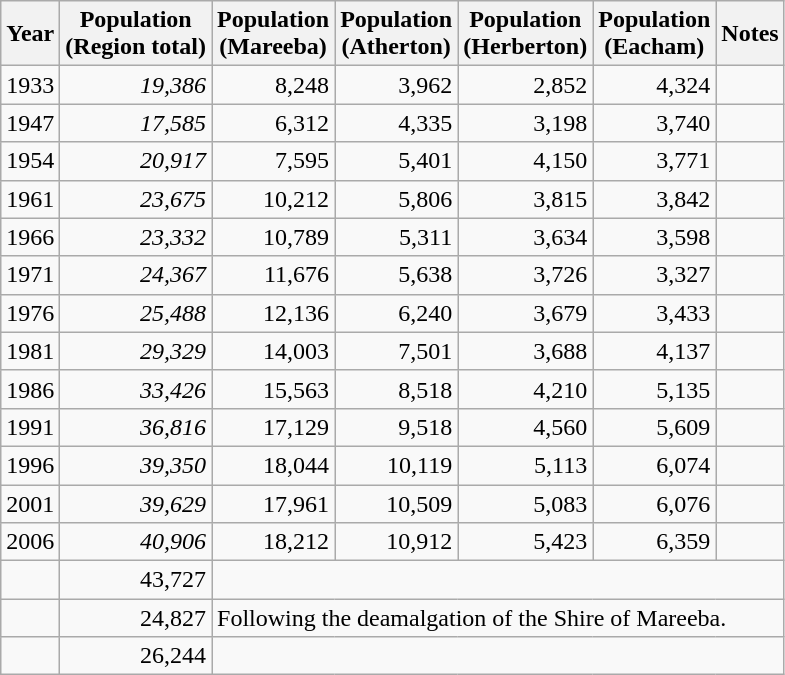<table class="wikitable" style="text-align:right;">
<tr>
<th>Year</th>
<th>Population<br>(Region total)</th>
<th>Population<br>(Mareeba)</th>
<th>Population<br>(Atherton)</th>
<th>Population<br>(Herberton)</th>
<th>Population<br>(Eacham)</th>
<th>Notes</th>
</tr>
<tr>
<td>1933</td>
<td><em>19,386</em></td>
<td>8,248</td>
<td>3,962</td>
<td>2,852</td>
<td>4,324</td>
<td></td>
</tr>
<tr>
<td>1947</td>
<td><em>17,585</em></td>
<td>6,312</td>
<td>4,335</td>
<td>3,198</td>
<td>3,740</td>
<td></td>
</tr>
<tr>
<td>1954</td>
<td><em>20,917</em></td>
<td>7,595</td>
<td>5,401</td>
<td>4,150</td>
<td>3,771</td>
<td></td>
</tr>
<tr>
<td>1961</td>
<td><em>23,675</em></td>
<td>10,212</td>
<td>5,806</td>
<td>3,815</td>
<td>3,842</td>
<td></td>
</tr>
<tr>
<td>1966</td>
<td><em>23,332</em></td>
<td>10,789</td>
<td>5,311</td>
<td>3,634</td>
<td>3,598</td>
<td></td>
</tr>
<tr>
<td>1971</td>
<td><em>24,367</em></td>
<td>11,676</td>
<td>5,638</td>
<td>3,726</td>
<td>3,327</td>
<td></td>
</tr>
<tr>
<td>1976</td>
<td><em>25,488</em></td>
<td>12,136</td>
<td>6,240</td>
<td>3,679</td>
<td>3,433</td>
<td></td>
</tr>
<tr>
<td>1981</td>
<td><em>29,329</em></td>
<td>14,003</td>
<td>7,501</td>
<td>3,688</td>
<td>4,137</td>
<td></td>
</tr>
<tr>
<td>1986</td>
<td><em>33,426</em></td>
<td>15,563</td>
<td>8,518</td>
<td>4,210</td>
<td>5,135</td>
<td></td>
</tr>
<tr>
<td>1991</td>
<td><em>36,816</em></td>
<td>17,129</td>
<td>9,518</td>
<td>4,560</td>
<td>5,609</td>
<td></td>
</tr>
<tr>
<td>1996</td>
<td><em>39,350</em></td>
<td>18,044</td>
<td>10,119</td>
<td>5,113</td>
<td>6,074</td>
<td></td>
</tr>
<tr>
<td>2001</td>
<td><em>39,629</em></td>
<td>17,961</td>
<td>10,509</td>
<td>5,083</td>
<td>6,076</td>
<td></td>
</tr>
<tr>
<td>2006</td>
<td><em>40,906</em></td>
<td>18,212</td>
<td>10,912</td>
<td>5,423</td>
<td>6,359</td>
<td></td>
</tr>
<tr>
<td></td>
<td>43,727</td>
<td colspan=5 style="text-align: left;"></td>
</tr>
<tr>
<td></td>
<td>24,827</td>
<td colspan=5 style="text-align: left;">Following the deamalgation of the Shire of Mareeba.</td>
</tr>
<tr>
<td></td>
<td>26,244</td>
<td colspan=5 style="text-align: left;"></td>
</tr>
</table>
